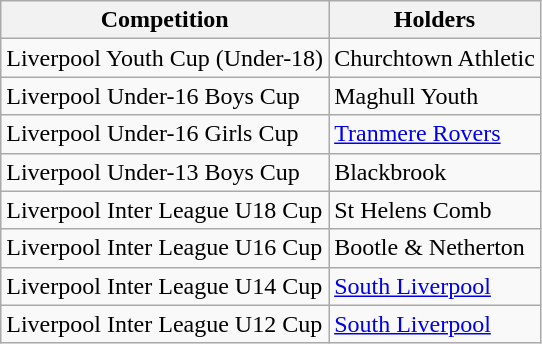<table class="wikitable">
<tr>
<th>Competition</th>
<th>Holders</th>
</tr>
<tr>
<td>Liverpool Youth Cup (Under-18)</td>
<td>Churchtown Athletic</td>
</tr>
<tr>
<td>Liverpool Under-16 Boys Cup</td>
<td>Maghull Youth</td>
</tr>
<tr>
<td>Liverpool Under-16 Girls Cup</td>
<td><a href='#'>Tranmere Rovers</a></td>
</tr>
<tr>
<td>Liverpool Under-13 Boys Cup</td>
<td>Blackbrook</td>
</tr>
<tr>
<td>Liverpool Inter League U18 Cup</td>
<td>St Helens Comb</td>
</tr>
<tr>
<td>Liverpool Inter League U16 Cup</td>
<td>Bootle & Netherton</td>
</tr>
<tr>
<td>Liverpool Inter League U14 Cup</td>
<td><a href='#'>South Liverpool</a></td>
</tr>
<tr>
<td>Liverpool Inter League U12 Cup</td>
<td><a href='#'>South Liverpool</a></td>
</tr>
</table>
